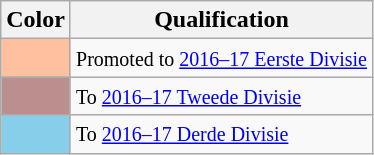<table class="wikitable">
<tr>
<th>Color</th>
<th>Qualification</th>
</tr>
<tr>
<td style="background:#FFC0A0;"></td>
<td><small>Promoted to <a href='#'>2016–17 Eerste Divisie</a></small></td>
</tr>
<tr>
<td style="background:#BC8F8F;"></td>
<td><small>To <a href='#'>2016–17 Tweede Divisie</a></small></td>
</tr>
<tr>
<td style="background:#87CEEB;"></td>
<td><small>To <a href='#'>2016–17 Derde Divisie</a></small></td>
</tr>
</table>
